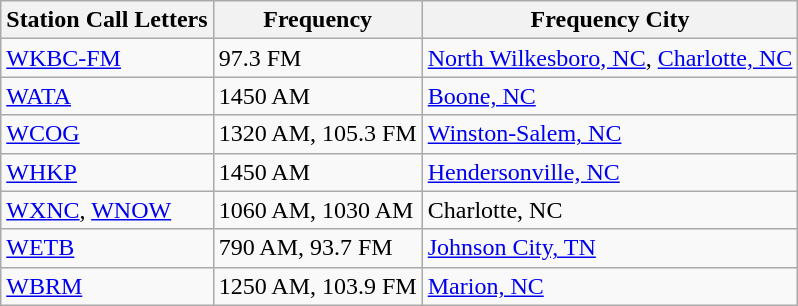<table class="wikitable">
<tr>
<th>Station Call Letters</th>
<th>Frequency</th>
<th>Frequency City</th>
</tr>
<tr>
<td><a href='#'>WKBC-FM</a></td>
<td>97.3 FM</td>
<td><a href='#'>North Wilkesboro, NC</a>, <a href='#'>Charlotte, NC</a></td>
</tr>
<tr>
<td><a href='#'>WATA</a></td>
<td>1450 AM</td>
<td><a href='#'>Boone, NC</a></td>
</tr>
<tr>
<td><a href='#'>WCOG</a></td>
<td>1320 AM, 105.3 FM</td>
<td><a href='#'>Winston-Salem, NC</a></td>
</tr>
<tr>
<td><a href='#'>WHKP</a></td>
<td 107.7 FM>1450 AM</td>
<td><a href='#'>Hendersonville, NC</a></td>
</tr>
<tr>
<td><a href='#'>WXNC</a>, <a href='#'>WNOW</a></td>
<td>1060 AM, 1030 AM</td>
<td>Charlotte, NC</td>
</tr>
<tr>
<td><a href='#'>WETB</a></td>
<td>790 AM, 93.7 FM</td>
<td><a href='#'>Johnson City, TN</a></td>
</tr>
<tr>
<td><a href='#'>WBRM</a></td>
<td>1250 AM, 103.9 FM</td>
<td><a href='#'>Marion, NC</a></td>
</tr>
</table>
